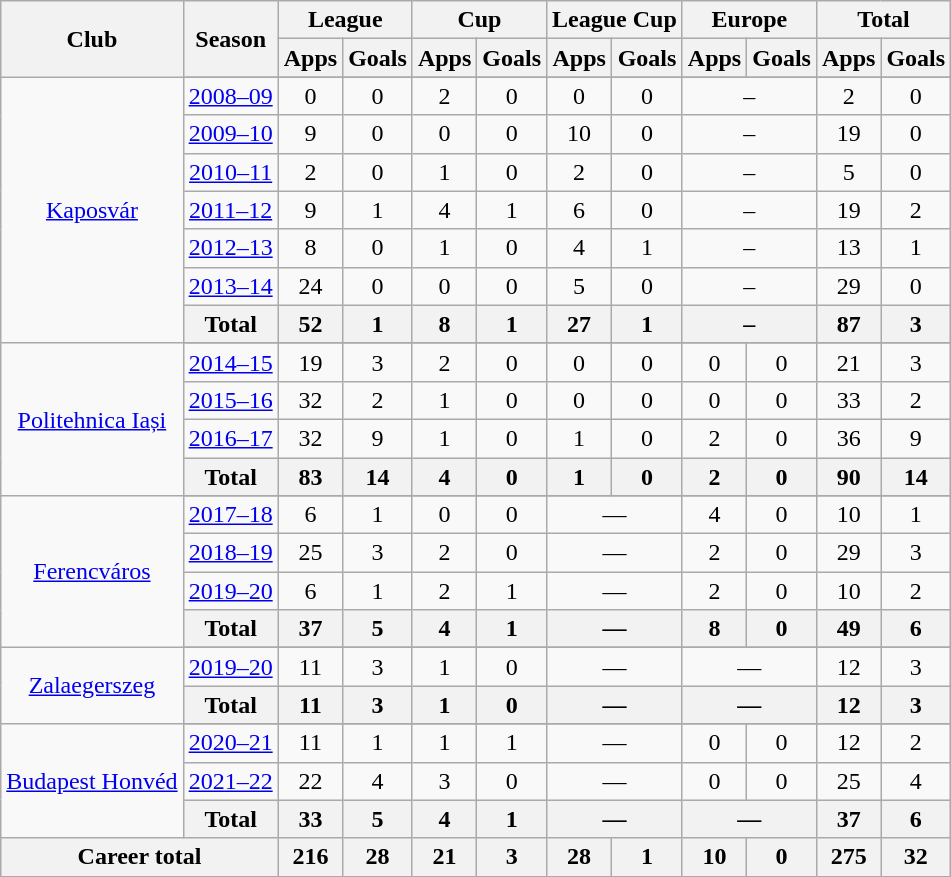<table class="wikitable" style="text-align: center;">
<tr>
<th rowspan="2">Club</th>
<th rowspan="2">Season</th>
<th colspan="2">League</th>
<th colspan="2">Cup</th>
<th colspan="2">League Cup</th>
<th colspan="2">Europe</th>
<th colspan="2">Total</th>
</tr>
<tr>
<th>Apps</th>
<th>Goals</th>
<th>Apps</th>
<th>Goals</th>
<th>Apps</th>
<th>Goals</th>
<th>Apps</th>
<th>Goals</th>
<th>Apps</th>
<th>Goals</th>
</tr>
<tr>
<td rowspan="8"><a href='#'>Kaposvár</a></td>
</tr>
<tr>
<td><a href='#'>2008–09</a></td>
<td>0</td>
<td>0</td>
<td>2</td>
<td>0</td>
<td>0</td>
<td>0</td>
<td rowspan=1 colspan="2">–</td>
<td>2</td>
<td>0</td>
</tr>
<tr>
<td><a href='#'>2009–10</a></td>
<td>9</td>
<td>0</td>
<td>0</td>
<td>0</td>
<td>10</td>
<td>0</td>
<td rowspan=1 colspan="2">–</td>
<td>19</td>
<td>0</td>
</tr>
<tr>
<td><a href='#'>2010–11</a></td>
<td>2</td>
<td>0</td>
<td>1</td>
<td>0</td>
<td>2</td>
<td>0</td>
<td rowspan=1 colspan="2">–</td>
<td>5</td>
<td>0</td>
</tr>
<tr>
<td><a href='#'>2011–12</a></td>
<td>9</td>
<td>1</td>
<td>4</td>
<td>1</td>
<td>6</td>
<td>0</td>
<td rowspan=1 colspan="2">–</td>
<td>19</td>
<td>2</td>
</tr>
<tr>
<td><a href='#'>2012–13</a></td>
<td>8</td>
<td>0</td>
<td>1</td>
<td>0</td>
<td>4</td>
<td>1</td>
<td rowspan=1 colspan="2">–</td>
<td>13</td>
<td>1</td>
</tr>
<tr>
<td><a href='#'>2013–14</a></td>
<td>24</td>
<td>0</td>
<td>0</td>
<td>0</td>
<td>5</td>
<td>0</td>
<td rowspan=1 colspan="2">–</td>
<td>29</td>
<td>0</td>
</tr>
<tr>
<th>Total</th>
<th>52</th>
<th>1</th>
<th>8</th>
<th>1</th>
<th>27</th>
<th>1</th>
<th rowspan=1 colspan="2">–</th>
<th>87</th>
<th>3</th>
</tr>
<tr>
<td rowspan="5"><a href='#'>Politehnica Iași</a></td>
</tr>
<tr>
<td><a href='#'>2014–15</a></td>
<td>19</td>
<td>3</td>
<td>2</td>
<td>0</td>
<td>0</td>
<td>0</td>
<td>0</td>
<td>0</td>
<td>21</td>
<td>3</td>
</tr>
<tr>
<td><a href='#'>2015–16</a></td>
<td>32</td>
<td>2</td>
<td>1</td>
<td>0</td>
<td>0</td>
<td>0</td>
<td>0</td>
<td>0</td>
<td>33</td>
<td>2</td>
</tr>
<tr>
<td><a href='#'>2016–17</a></td>
<td>32</td>
<td>9</td>
<td>1</td>
<td>0</td>
<td>1</td>
<td>0</td>
<td>2</td>
<td>0</td>
<td>36</td>
<td>9</td>
</tr>
<tr>
<th>Total</th>
<th>83</th>
<th>14</th>
<th>4</th>
<th>0</th>
<th>1</th>
<th>0</th>
<th>2</th>
<th>0</th>
<th>90</th>
<th>14</th>
</tr>
<tr>
<td rowspan="5"><a href='#'>Ferencváros</a></td>
</tr>
<tr>
<td><a href='#'>2017–18</a></td>
<td>6</td>
<td>1</td>
<td>0</td>
<td>0</td>
<td colspan="2">—</td>
<td>4</td>
<td>0</td>
<td>10</td>
<td>1</td>
</tr>
<tr>
<td><a href='#'>2018–19</a></td>
<td>25</td>
<td>3</td>
<td>2</td>
<td>0</td>
<td colspan="2">—</td>
<td>2</td>
<td>0</td>
<td>29</td>
<td>3</td>
</tr>
<tr>
<td><a href='#'>2019–20</a></td>
<td>6</td>
<td>1</td>
<td>2</td>
<td>1</td>
<td colspan="2">—</td>
<td>2</td>
<td>0</td>
<td>10</td>
<td>2</td>
</tr>
<tr>
<th>Total</th>
<th>37</th>
<th>5</th>
<th>4</th>
<th>1</th>
<th colspan="2">—</th>
<th>8</th>
<th>0</th>
<th>49</th>
<th>6</th>
</tr>
<tr>
<td rowspan="3"><a href='#'>Zalaegerszeg</a></td>
</tr>
<tr>
<td><a href='#'>2019–20</a></td>
<td>11</td>
<td>3</td>
<td>1</td>
<td>0</td>
<td colspan="2">—</td>
<td colspan="2">—</td>
<td>12</td>
<td>3</td>
</tr>
<tr>
<th>Total</th>
<th>11</th>
<th>3</th>
<th>1</th>
<th>0</th>
<th colspan="2">—</th>
<th colspan="2">—</th>
<th>12</th>
<th>3</th>
</tr>
<tr>
<td rowspan="4"><a href='#'>Budapest Honvéd</a></td>
</tr>
<tr>
<td><a href='#'>2020–21</a></td>
<td>11</td>
<td>1</td>
<td>1</td>
<td>1</td>
<td colspan="2">—</td>
<td>0</td>
<td>0</td>
<td>12</td>
<td>2</td>
</tr>
<tr>
<td><a href='#'>2021–22</a></td>
<td>22</td>
<td>4</td>
<td>3</td>
<td>0</td>
<td colspan="2">—</td>
<td>0</td>
<td>0</td>
<td>25</td>
<td>4</td>
</tr>
<tr>
<th>Total</th>
<th>33</th>
<th>5</th>
<th>4</th>
<th>1</th>
<th colspan="2">—</th>
<th colspan="2">—</th>
<th>37</th>
<th>6</th>
</tr>
<tr>
<th colspan="2">Career total</th>
<th>216</th>
<th>28</th>
<th>21</th>
<th>3</th>
<th>28</th>
<th>1</th>
<th>10</th>
<th>0</th>
<th>275</th>
<th>32</th>
</tr>
</table>
